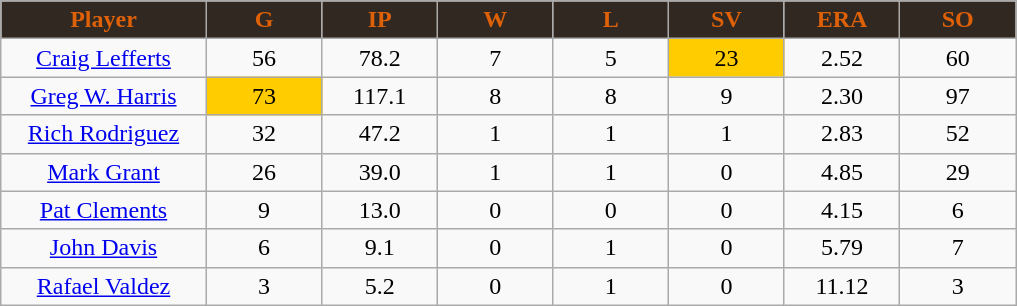<table class="wikitable sortable">
<tr>
<th style="background:#312821;color:#de6108;" width="16%">Player</th>
<th style="background:#312821;color:#de6108;" width="9%">G</th>
<th style="background:#312821;color:#de6108;" width="9%">IP</th>
<th style="background:#312821;color:#de6108;" width="9%">W</th>
<th style="background:#312821;color:#de6108;" width="9%">L</th>
<th style="background:#312821;color:#de6108;" width="9%">SV</th>
<th style="background:#312821;color:#de6108;" width="9%">ERA</th>
<th style="background:#312821;color:#de6108;" width="9%">SO</th>
</tr>
<tr align="center">
<td><a href='#'>Craig Lefferts</a></td>
<td>56</td>
<td>78.2</td>
<td>7</td>
<td>5</td>
<td bgcolor="#FFCC00">23</td>
<td>2.52</td>
<td>60</td>
</tr>
<tr align=center>
<td><a href='#'>Greg W. Harris</a></td>
<td bgcolor="#FFCC00">73</td>
<td>117.1</td>
<td>8</td>
<td>8</td>
<td>9</td>
<td>2.30</td>
<td>97</td>
</tr>
<tr align="center">
<td><a href='#'>Rich Rodriguez</a></td>
<td>32</td>
<td>47.2</td>
<td>1</td>
<td>1</td>
<td>1</td>
<td>2.83</td>
<td>52</td>
</tr>
<tr align="center">
<td><a href='#'>Mark Grant</a></td>
<td>26</td>
<td>39.0</td>
<td>1</td>
<td>1</td>
<td>0</td>
<td>4.85</td>
<td>29</td>
</tr>
<tr align=center>
<td><a href='#'>Pat Clements</a></td>
<td>9</td>
<td>13.0</td>
<td>0</td>
<td>0</td>
<td>0</td>
<td>4.15</td>
<td>6</td>
</tr>
<tr align=center>
<td><a href='#'>John Davis</a></td>
<td>6</td>
<td>9.1</td>
<td>0</td>
<td>1</td>
<td>0</td>
<td>5.79</td>
<td>7</td>
</tr>
<tr align=center>
<td><a href='#'>Rafael Valdez</a></td>
<td>3</td>
<td>5.2</td>
<td>0</td>
<td>1</td>
<td>0</td>
<td>11.12</td>
<td>3</td>
</tr>
</table>
